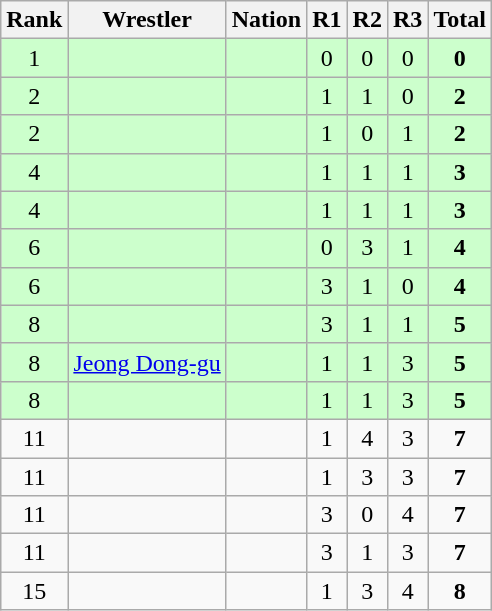<table class="wikitable sortable" style="text-align:center;">
<tr>
<th>Rank</th>
<th>Wrestler</th>
<th>Nation</th>
<th>R1</th>
<th>R2</th>
<th>R3</th>
<th>Total</th>
</tr>
<tr style="background:#cfc;">
<td>1</td>
<td align=left></td>
<td align=left></td>
<td>0</td>
<td>0</td>
<td>0</td>
<td><strong>0</strong></td>
</tr>
<tr style="background:#cfc;">
<td>2</td>
<td align=left></td>
<td align=left></td>
<td>1</td>
<td>1</td>
<td>0</td>
<td><strong>2</strong></td>
</tr>
<tr style="background:#cfc;">
<td>2</td>
<td align=left></td>
<td align=left></td>
<td>1</td>
<td>0</td>
<td>1</td>
<td><strong>2</strong></td>
</tr>
<tr style="background:#cfc;">
<td>4</td>
<td align=left></td>
<td align=left></td>
<td>1</td>
<td>1</td>
<td>1</td>
<td><strong>3</strong></td>
</tr>
<tr style="background:#cfc;">
<td>4</td>
<td align=left></td>
<td align=left></td>
<td>1</td>
<td>1</td>
<td>1</td>
<td><strong>3</strong></td>
</tr>
<tr style="background:#cfc;">
<td>6</td>
<td align=left></td>
<td align=left></td>
<td>0</td>
<td>3</td>
<td>1</td>
<td><strong>4</strong></td>
</tr>
<tr style="background:#cfc;">
<td>6</td>
<td align=left></td>
<td align=left></td>
<td>3</td>
<td>1</td>
<td>0</td>
<td><strong>4</strong></td>
</tr>
<tr style="background:#cfc;">
<td>8</td>
<td align=left></td>
<td align=left></td>
<td>3</td>
<td>1</td>
<td>1</td>
<td><strong>5</strong></td>
</tr>
<tr style="background:#cfc;">
<td>8</td>
<td align=left><a href='#'>Jeong Dong-gu</a></td>
<td align=left></td>
<td>1</td>
<td>1</td>
<td>3</td>
<td><strong>5</strong></td>
</tr>
<tr style="background:#cfc;">
<td>8</td>
<td align=left></td>
<td align=left></td>
<td>1</td>
<td>1</td>
<td>3</td>
<td><strong>5</strong></td>
</tr>
<tr>
<td>11</td>
<td align=left></td>
<td align=left></td>
<td>1</td>
<td>4</td>
<td>3</td>
<td><strong>7</strong></td>
</tr>
<tr>
<td>11</td>
<td align=left></td>
<td align=left></td>
<td>1</td>
<td>3</td>
<td>3</td>
<td><strong>7</strong></td>
</tr>
<tr>
<td>11</td>
<td align=left></td>
<td align=left></td>
<td>3</td>
<td>0</td>
<td>4</td>
<td><strong>7</strong></td>
</tr>
<tr>
<td>11</td>
<td align=left></td>
<td align=left></td>
<td>3</td>
<td>1</td>
<td>3</td>
<td><strong>7</strong></td>
</tr>
<tr>
<td>15</td>
<td align=left></td>
<td align=left></td>
<td>1</td>
<td>3</td>
<td>4</td>
<td><strong>8</strong></td>
</tr>
</table>
